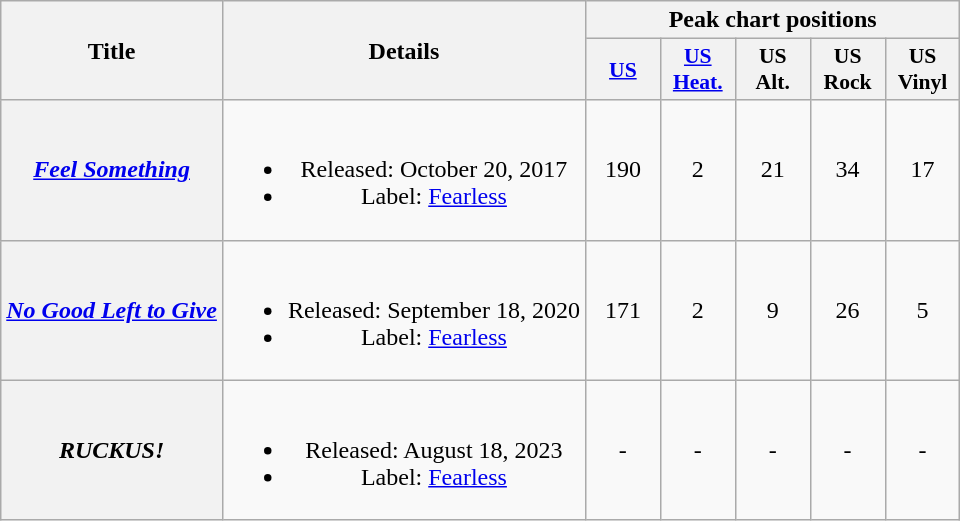<table class="wikitable plainrowheaders" style="text-align:center">
<tr>
<th scope="col" rowspan="2">Title</th>
<th scope="col" rowspan="2">Details</th>
<th scope="col" colspan="5">Peak chart positions</th>
</tr>
<tr>
<th scope="col" style="width:3em;font-size:90%;"><a href='#'>US</a><br></th>
<th scope="col" style="width:3em;font-size:90%;"><a href='#'>US<br>Heat.</a><br></th>
<th scope="col" style="width:3em;font-size:90%;">US<br>Alt.<br></th>
<th scope="col" style="width:3em;font-size:90%;">US<br>Rock<br></th>
<th scope="col" style="width:3em;font-size:90%;">US<br>Vinyl<br></th>
</tr>
<tr>
<th scope="row"><em><a href='#'>Feel Something</a></em></th>
<td><br><ul><li>Released: October 20, 2017</li><li>Label: <a href='#'>Fearless</a></li></ul></td>
<td>190</td>
<td>2</td>
<td>21</td>
<td>34</td>
<td>17</td>
</tr>
<tr>
<th scope="row"><em><a href='#'>No Good Left to Give</a></em></th>
<td><br><ul><li>Released: September 18, 2020</li><li>Label: <a href='#'>Fearless</a></li></ul></td>
<td>171</td>
<td>2</td>
<td>9</td>
<td>26</td>
<td>5</td>
</tr>
<tr>
<th scope="row"><em>RUCKUS!</em></th>
<td><br><ul><li>Released: August 18, 2023</li><li>Label: <a href='#'>Fearless</a></li></ul></td>
<td>-</td>
<td>-</td>
<td>-</td>
<td>-</td>
<td>-</td>
</tr>
</table>
